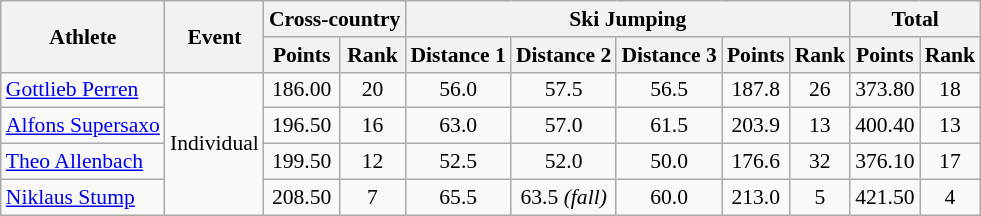<table class="wikitable" style="font-size:90%; text-align:center;">
<tr>
<th rowspan="2">Athlete</th>
<th rowspan="2">Event</th>
<th colspan="2">Cross-country</th>
<th colspan="5">Ski Jumping</th>
<th colspan="2">Total</th>
</tr>
<tr>
<th>Points</th>
<th>Rank</th>
<th>Distance 1</th>
<th>Distance 2</th>
<th>Distance 3</th>
<th>Points</th>
<th>Rank</th>
<th>Points</th>
<th>Rank</th>
</tr>
<tr>
<td style="text-align:left;"><a href='#'>Gottlieb Perren</a></td>
<td rowspan="4">Individual</td>
<td>186.00</td>
<td>20</td>
<td>56.0</td>
<td>57.5</td>
<td>56.5</td>
<td>187.8</td>
<td>26</td>
<td>373.80</td>
<td>18</td>
</tr>
<tr>
<td style="text-align:left;"><a href='#'>Alfons Supersaxo</a></td>
<td>196.50</td>
<td>16</td>
<td>63.0</td>
<td>57.0</td>
<td>61.5</td>
<td>203.9</td>
<td>13</td>
<td>400.40</td>
<td>13</td>
</tr>
<tr>
<td style="text-align:left;"><a href='#'>Theo Allenbach</a></td>
<td>199.50</td>
<td>12</td>
<td>52.5</td>
<td>52.0</td>
<td>50.0</td>
<td>176.6</td>
<td>32</td>
<td>376.10</td>
<td>17</td>
</tr>
<tr>
<td style="text-align:left;"><a href='#'>Niklaus Stump</a></td>
<td>208.50</td>
<td>7</td>
<td>65.5</td>
<td>63.5 <em>(fall)</em></td>
<td>60.0</td>
<td>213.0</td>
<td>5</td>
<td>421.50</td>
<td>4</td>
</tr>
</table>
